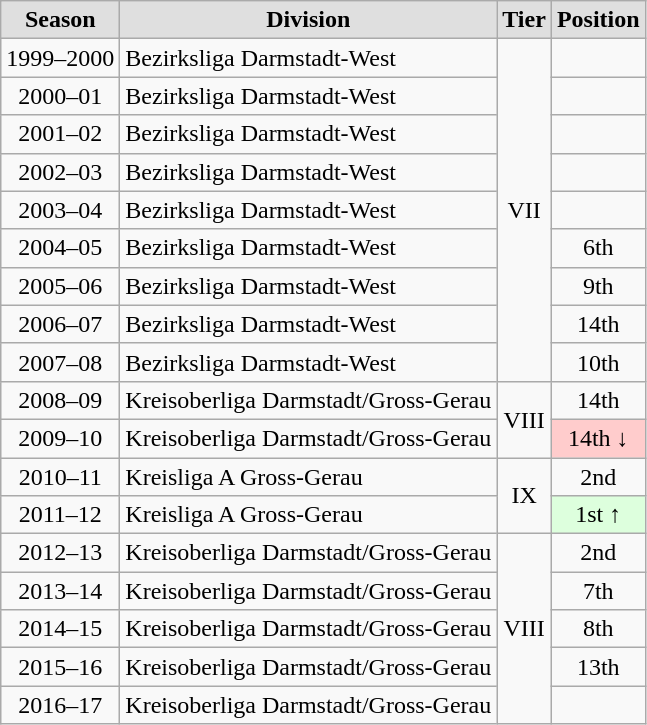<table class="wikitable">
<tr align="center" style="background:#dfdfdf;">
<td><strong>Season</strong></td>
<td><strong>Division</strong></td>
<td><strong>Tier</strong></td>
<td><strong>Position</strong></td>
</tr>
<tr align="center">
<td>1999–2000</td>
<td align="left">Bezirksliga Darmstadt-West</td>
<td rowspan=9>VII</td>
<td></td>
</tr>
<tr align="center">
<td>2000–01</td>
<td align="left">Bezirksliga Darmstadt-West</td>
<td></td>
</tr>
<tr align="center">
<td>2001–02</td>
<td align="left">Bezirksliga Darmstadt-West</td>
<td></td>
</tr>
<tr align="center">
<td>2002–03</td>
<td align="left">Bezirksliga Darmstadt-West</td>
<td></td>
</tr>
<tr align="center">
<td>2003–04</td>
<td align="left">Bezirksliga Darmstadt-West</td>
<td></td>
</tr>
<tr align="center">
<td>2004–05</td>
<td align="left">Bezirksliga Darmstadt-West</td>
<td>6th</td>
</tr>
<tr align="center">
<td>2005–06</td>
<td align="left">Bezirksliga Darmstadt-West</td>
<td>9th</td>
</tr>
<tr align="center">
<td>2006–07</td>
<td align="left">Bezirksliga Darmstadt-West</td>
<td>14th</td>
</tr>
<tr align="center">
<td>2007–08</td>
<td align="left">Bezirksliga Darmstadt-West</td>
<td>10th</td>
</tr>
<tr align="center">
<td>2008–09</td>
<td align="left">Kreisoberliga Darmstadt/Gross-Gerau</td>
<td rowspan=2>VIII</td>
<td>14th</td>
</tr>
<tr align="center">
<td>2009–10</td>
<td align="left">Kreisoberliga Darmstadt/Gross-Gerau</td>
<td style="background:#ffcccc">14th ↓</td>
</tr>
<tr align="center">
<td>2010–11</td>
<td align="left">Kreisliga A Gross-Gerau</td>
<td rowspan=2>IX</td>
<td>2nd</td>
</tr>
<tr align="center">
<td>2011–12</td>
<td align="left">Kreisliga A Gross-Gerau</td>
<td style="background:#ddffdd">1st ↑</td>
</tr>
<tr align="center">
<td>2012–13</td>
<td align="left">Kreisoberliga Darmstadt/Gross-Gerau</td>
<td rowspan=5>VIII</td>
<td>2nd</td>
</tr>
<tr align="center">
<td>2013–14</td>
<td align="left">Kreisoberliga Darmstadt/Gross-Gerau</td>
<td>7th</td>
</tr>
<tr align="center">
<td>2014–15</td>
<td align="left">Kreisoberliga Darmstadt/Gross-Gerau</td>
<td>8th</td>
</tr>
<tr align="center">
<td>2015–16</td>
<td align="left">Kreisoberliga Darmstadt/Gross-Gerau</td>
<td>13th</td>
</tr>
<tr align="center">
<td>2016–17</td>
<td align="left">Kreisoberliga Darmstadt/Gross-Gerau</td>
<td></td>
</tr>
</table>
